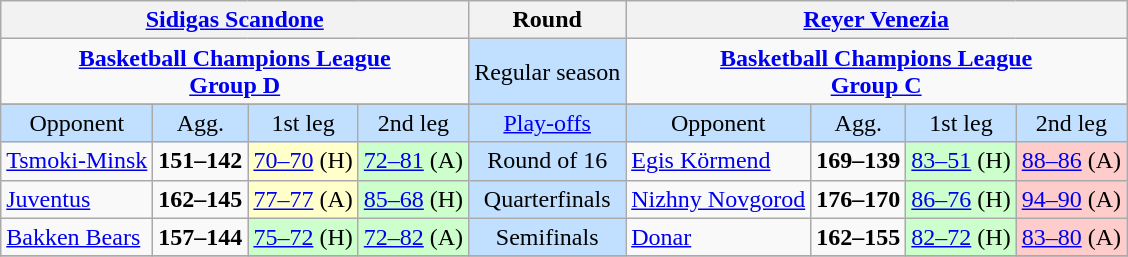<table class="wikitable" style="text-align:center;">
<tr>
<th colspan=4> <a href='#'>Sidigas Scandone</a></th>
<th>Round</th>
<th colspan=4> <a href='#'>Reyer Venezia</a></th>
</tr>
<tr>
<td colspan="4" style="vertical-align:top;"><strong><a href='#'>Basketball Champions League<br>Group D</a></strong> <br><div> </div></td>
<td style="background:#c1e0ff;">Regular season</td>
<td colspan="4" style="vertical-align:top;"><strong><a href='#'>Basketball Champions League<br>Group C</a></strong> <br><div> </div></td>
</tr>
<tr>
</tr>
<tr style="background:#c1e0ff">
<td>Opponent</td>
<td>Agg.</td>
<td>1st leg</td>
<td>2nd leg</td>
<td><a href='#'>Play-offs</a></td>
<td>Opponent</td>
<td>Agg.</td>
<td>1st leg</td>
<td>2nd leg</td>
</tr>
<tr>
<td align=left> <a href='#'>Tsmoki-Minsk</a></td>
<td><strong>151–142</strong></td>
<td style="background:#ffc;"><a href='#'>70–70</a> (H)</td>
<td style="background:#cfc;"><a href='#'>72–81</a> (A)</td>
<td style="background:#c1e0ff;">Round of 16</td>
<td align=left> <a href='#'>Egis Körmend</a></td>
<td><strong>169–139</strong></td>
<td style="background:#cfc;"><a href='#'>83–51</a> (H)</td>
<td style="background:#fcc;"><a href='#'>88–86</a> (A)</td>
</tr>
<tr>
<td align=left> <a href='#'>Juventus</a></td>
<td><strong>162–145</strong></td>
<td style="background:#ffc;"><a href='#'>77–77</a> (A)</td>
<td style="background:#cfc;"><a href='#'>85–68</a> (H)</td>
<td style="background:#c1e0ff;">Quarterfinals</td>
<td align=left> <a href='#'>Nizhny Novgorod</a></td>
<td><strong>176–170</strong></td>
<td style="background:#cfc;"><a href='#'>86–76</a> (H)</td>
<td style="background:#fcc;"><a href='#'>94–90</a> (A)</td>
</tr>
<tr>
<td align=left> <a href='#'>Bakken Bears</a></td>
<td><strong>157–144</strong></td>
<td style="background:#cfc;"><a href='#'>75–72</a> (H)</td>
<td style="background:#cfc;"><a href='#'>72–82</a> (A)</td>
<td style="background:#c1e0ff;">Semifinals</td>
<td align=left> <a href='#'>Donar</a></td>
<td><strong>162–155</strong></td>
<td style="background:#cfc;"><a href='#'>82–72</a> (H)</td>
<td style="background:#fcc;"><a href='#'>83–80</a> (A)</td>
</tr>
<tr>
</tr>
</table>
